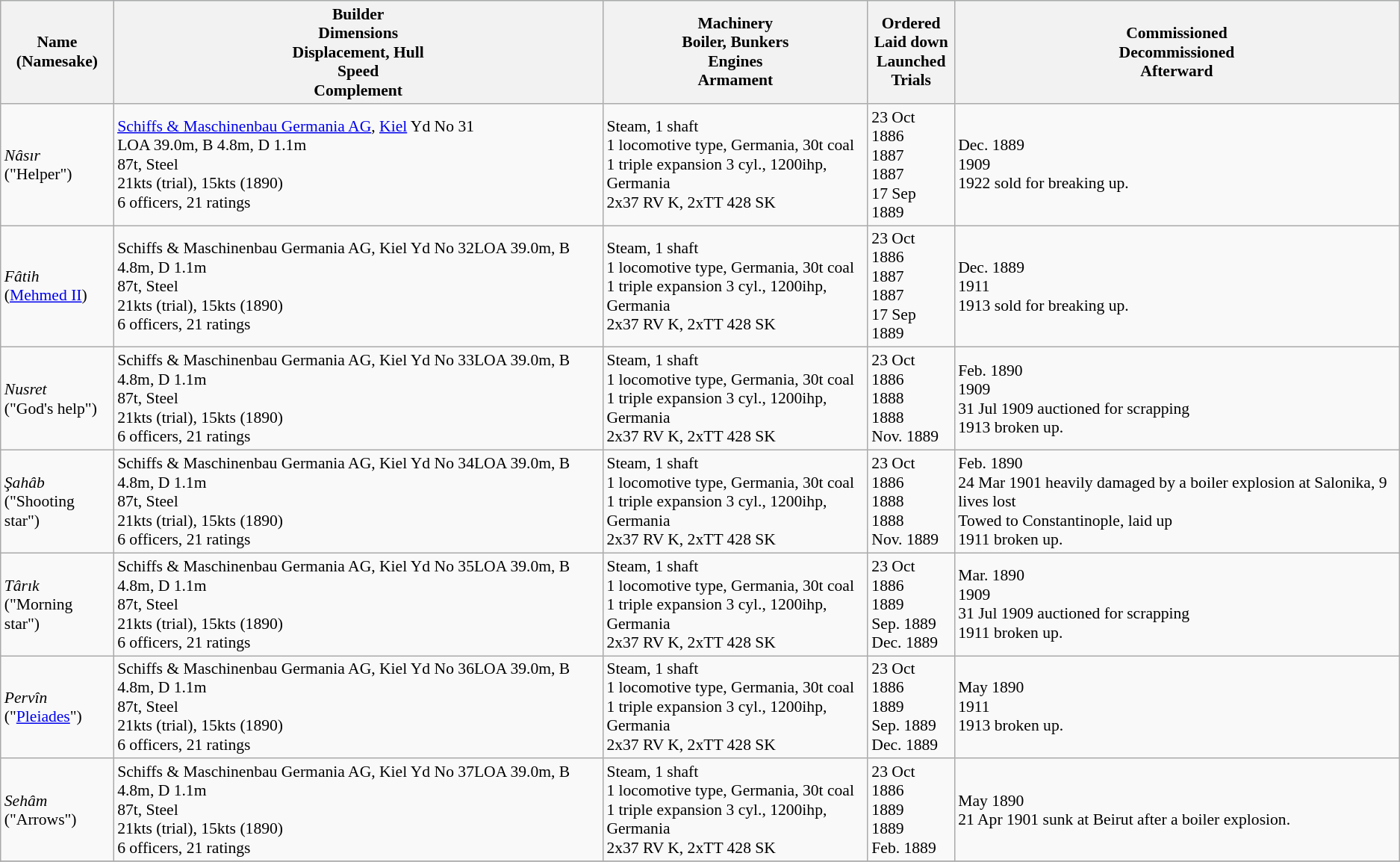<table class="wikitable" style="font-size:90%;">
<tr bgcolor="#e6e9ff">
<th>Name<br>(Namesake)</th>
<th>Builder<br>Dimensions<br>Displacement, Hull<br>Speed<br>Complement</th>
<th>Machinery<br>Boiler, Bunkers<br>Engines<br>Armament</th>
<th>Ordered<br>Laid down<br>Launched<br>Trials</th>
<th>Commissioned<br>Decommissioned<br>Afterward</th>
</tr>
<tr ---->
<td><em>Nâsır</em><br>("Helper")</td>
<td> <a href='#'>Schiffs & Maschinenbau Germania AG</a>, <a href='#'>Kiel</a> Yd No 31<br>LOA 39.0m, B 4.8m, D 1.1m<br>87t, Steel<br>21kts (trial), 15kts (1890)<br>6 officers, 21 ratings</td>
<td>Steam, 1 shaft<br>1 locomotive type, Germania, 30t coal<br>1 triple expansion 3 cyl., 1200ihp, Germania<br>2x37 RV K, 2xTT 428 SK</td>
<td>23 Oct 1886<br>1887<br>1887<br>17 Sep 1889</td>
<td>Dec. 1889<br>1909<br>1922 sold for breaking up.</td>
</tr>
<tr ---->
<td><em>Fâtih</em><br>(<a href='#'>Mehmed II</a>)</td>
<td> Schiffs & Maschinenbau Germania AG, Kiel Yd No 32LOA 39.0m, B 4.8m, D 1.1m<br>87t, Steel<br>21kts (trial), 15kts (1890)<br>6 officers, 21 ratings</td>
<td>Steam, 1 shaft<br>1 locomotive type, Germania, 30t coal<br>1 triple expansion 3 cyl., 1200ihp, Germania<br>2x37 RV K, 2xTT 428 SK</td>
<td>23 Oct 1886<br>1887<br>1887<br>17 Sep 1889</td>
<td>Dec. 1889<br>1911<br>1913 sold for breaking up.</td>
</tr>
<tr ---->
<td><em>Nusret</em><br>("God's help")</td>
<td> Schiffs & Maschinenbau Germania AG, Kiel Yd No 33LOA 39.0m, B 4.8m, D 1.1m<br>87t, Steel<br>21kts (trial), 15kts (1890)<br>6 officers, 21 ratings</td>
<td>Steam, 1 shaft<br>1 locomotive type, Germania, 30t coal<br>1 triple expansion 3 cyl., 1200ihp, Germania<br>2x37 RV K, 2xTT 428 SK</td>
<td>23 Oct 1886<br>1888<br>1888<br>Nov. 1889</td>
<td>Feb. 1890<br>1909<br>31 Jul 1909 auctioned for scrapping<br>1913 broken up.</td>
</tr>
<tr ---->
<td><em>Şahâb</em><br>("Shooting star")</td>
<td> Schiffs & Maschinenbau Germania AG, Kiel Yd No 34LOA 39.0m, B 4.8m, D 1.1m<br>87t, Steel<br>21kts (trial), 15kts (1890)<br>6 officers, 21 ratings</td>
<td>Steam, 1 shaft<br>1 locomotive type, Germania, 30t coal<br>1 triple expansion 3 cyl., 1200ihp, Germania<br>2x37 RV K, 2xTT 428 SK</td>
<td>23 Oct 1886<br>1888<br>1888<br>Nov. 1889</td>
<td>Feb. 1890<br>24 Mar 1901 heavily damaged by a boiler explosion at Salonika, 9 lives lost<br>Towed to Constantinople, laid up<br>1911 broken up.</td>
</tr>
<tr ---->
<td><em>Târık</em><br>("Morning star")</td>
<td> Schiffs & Maschinenbau Germania AG, Kiel Yd No 35LOA 39.0m, B 4.8m, D 1.1m<br>87t, Steel<br>21kts (trial), 15kts (1890)<br>6 officers, 21 ratings</td>
<td>Steam, 1 shaft<br>1 locomotive type, Germania, 30t coal<br>1 triple expansion 3 cyl., 1200ihp, Germania<br>2x37 RV K, 2xTT 428 SK</td>
<td>23 Oct 1886<br>1889<br>Sep. 1889<br>Dec. 1889</td>
<td>Mar. 1890<br>1909<br>31 Jul 1909 auctioned for scrapping<br>1911 broken up.</td>
</tr>
<tr ---->
<td><em>Pervîn</em><br>("<a href='#'>Pleiades</a>")</td>
<td> Schiffs & Maschinenbau Germania AG, Kiel Yd No 36LOA 39.0m, B 4.8m, D 1.1m<br>87t, Steel<br>21kts (trial), 15kts (1890)<br>6 officers, 21 ratings</td>
<td>Steam, 1 shaft<br>1 locomotive type, Germania, 30t coal<br>1 triple expansion 3 cyl., 1200ihp, Germania<br>2x37 RV K, 2xTT 428 SK</td>
<td>23 Oct 1886<br>1889<br>Sep. 1889<br>Dec. 1889</td>
<td>May 1890<br>1911<br>1913 broken up.</td>
</tr>
<tr ---->
<td><em>Sehâm</em><br>("Arrows")</td>
<td> Schiffs & Maschinenbau Germania AG, Kiel Yd No 37LOA 39.0m, B 4.8m, D 1.1m<br>87t, Steel<br>21kts (trial), 15kts (1890)<br>6 officers, 21 ratings</td>
<td>Steam, 1 shaft<br>1 locomotive type, Germania, 30t coal<br>1 triple expansion 3 cyl., 1200ihp, Germania<br>2x37 RV K, 2xTT 428 SK</td>
<td>23 Oct 1886<br>1889<br>1889<br>Feb. 1889</td>
<td>May 1890<br>21 Apr 1901 sunk at Beirut after a boiler explosion.</td>
</tr>
<tr ---->
</tr>
</table>
